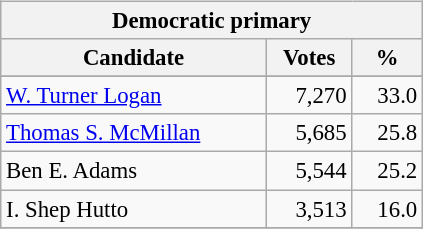<table class="wikitable" align="left" style="margin: 1em 1em 1em 0; font-size: 95%;">
<tr>
<th colspan="3">Democratic primary</th>
</tr>
<tr>
<th colspan="1" style="width: 170px">Candidate</th>
<th style="width: 50px">Votes</th>
<th style="width: 40px">%</th>
</tr>
<tr>
</tr>
<tr>
<td><a href='#'>W. Turner Logan</a></td>
<td align="right">7,270</td>
<td align="right">33.0</td>
</tr>
<tr>
<td><a href='#'>Thomas S. McMillan</a></td>
<td align="right">5,685</td>
<td align="right">25.8</td>
</tr>
<tr>
<td>Ben E. Adams</td>
<td align="right">5,544</td>
<td align="right">25.2</td>
</tr>
<tr>
<td>I. Shep Hutto</td>
<td align="right">3,513</td>
<td align="right">16.0</td>
</tr>
<tr>
</tr>
</table>
